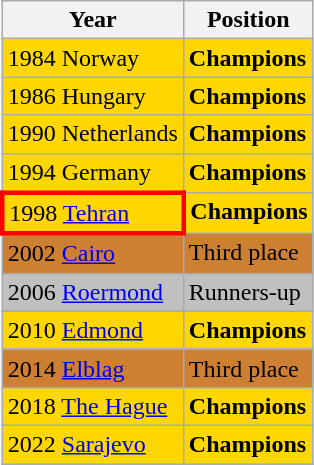<table class="wikitable">
<tr>
<th>Year</th>
<th>Position</th>
</tr>
<tr style="vertical-align:top; background:gold;">
<td> 1984 Norway</td>
<td><strong>Champions</strong></td>
</tr>
<tr style="vertical-align:top; background:gold;">
<td> 1986 Hungary</td>
<td><strong>Champions</strong></td>
</tr>
<tr style="vertical-align:top; background:gold;">
<td> 1990 Netherlands</td>
<td><strong>Champions</strong></td>
</tr>
<tr style="vertical-align:top; background:gold;">
<td> 1994 Germany</td>
<td><strong>Champions</strong></td>
</tr>
<tr style="vertical-align:top; background:gold;">
<td style="border: 3px solid red">  1998  <a href='#'>Tehran</a></td>
<td><strong>Champions</strong></td>
</tr>
<tr style="vertical-align:top; background:#cd7f32;">
<td> 2002 <a href='#'>Cairo</a></td>
<td>Third place</td>
</tr>
<tr style="vertical-align:top; background:silver;">
<td> 2006 <a href='#'>Roermond</a></td>
<td>Runners-up</td>
</tr>
<tr style="vertical-align:top; background:gold;">
<td> 2010 <a href='#'>Edmond</a></td>
<td><strong>Champions</strong></td>
</tr>
<tr style="vertical-align:top; background:#cd7f32;">
<td> 2014 <a href='#'>Elblag</a></td>
<td>Third place</td>
</tr>
<tr    style="vertical-align:top; background:gold;">
<td> 2018 <a href='#'>The Hague</a></td>
<td><strong>Champions</strong></td>
</tr>
<tr style="vertical-align:top; background:gold;">
<td> 2022 <a href='#'>Sarajevo</a></td>
<td><strong>Champions</strong></td>
</tr>
<tr>
</tr>
</table>
